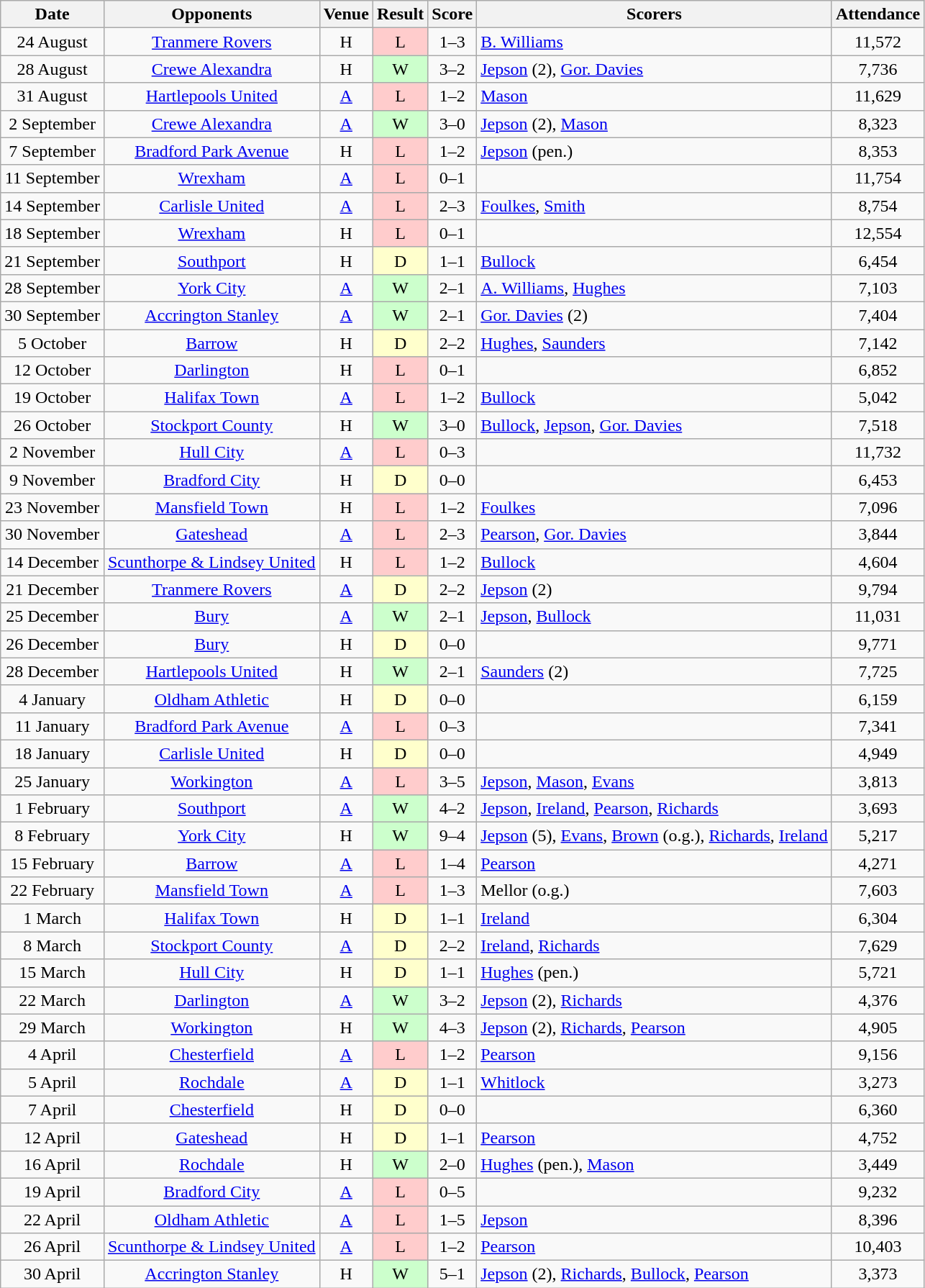<table class="wikitable" style="text-align:center">
<tr>
<th>Date</th>
<th>Opponents</th>
<th>Venue</th>
<th>Result</th>
<th>Score</th>
<th>Scorers</th>
<th>Attendance</th>
</tr>
<tr>
<td>24 August</td>
<td><a href='#'>Tranmere Rovers</a></td>
<td>H</td>
<td style="background-color:#FFCCCC">L</td>
<td>1–3</td>
<td align="left"><a href='#'>B. Williams</a></td>
<td>11,572</td>
</tr>
<tr>
<td>28 August</td>
<td><a href='#'>Crewe Alexandra</a></td>
<td>H</td>
<td style="background-color:#CCFFCC">W</td>
<td>3–2</td>
<td align="left"><a href='#'>Jepson</a> (2), <a href='#'>Gor. Davies</a></td>
<td>7,736</td>
</tr>
<tr>
<td>31 August</td>
<td><a href='#'>Hartlepools United</a></td>
<td><a href='#'>A</a></td>
<td style="background-color:#FFCCCC">L</td>
<td>1–2</td>
<td align="left"><a href='#'>Mason</a></td>
<td>11,629</td>
</tr>
<tr>
<td>2 September</td>
<td><a href='#'>Crewe Alexandra</a></td>
<td><a href='#'>A</a></td>
<td style="background-color:#CCFFCC">W</td>
<td>3–0</td>
<td align="left"><a href='#'>Jepson</a> (2), <a href='#'>Mason</a></td>
<td>8,323</td>
</tr>
<tr>
<td>7 September</td>
<td><a href='#'>Bradford Park Avenue</a></td>
<td>H</td>
<td style="background-color:#FFCCCC">L</td>
<td>1–2</td>
<td align="left"><a href='#'>Jepson</a> (pen.)</td>
<td>8,353</td>
</tr>
<tr>
<td>11 September</td>
<td><a href='#'>Wrexham</a></td>
<td><a href='#'>A</a></td>
<td style="background-color:#FFCCCC">L</td>
<td>0–1</td>
<td align="left"></td>
<td>11,754</td>
</tr>
<tr>
<td>14 September</td>
<td><a href='#'>Carlisle United</a></td>
<td><a href='#'>A</a></td>
<td style="background-color:#FFCCCC">L</td>
<td>2–3</td>
<td align="left"><a href='#'>Foulkes</a>, <a href='#'>Smith</a></td>
<td>8,754</td>
</tr>
<tr>
<td>18 September</td>
<td><a href='#'>Wrexham</a></td>
<td>H</td>
<td style="background-color:#FFCCCC">L</td>
<td>0–1</td>
<td align="left"></td>
<td>12,554</td>
</tr>
<tr>
<td>21 September</td>
<td><a href='#'>Southport</a></td>
<td>H</td>
<td style="background-color:#FFFFCC">D</td>
<td>1–1</td>
<td align="left"><a href='#'>Bullock</a></td>
<td>6,454</td>
</tr>
<tr>
<td>28 September</td>
<td><a href='#'>York City</a></td>
<td><a href='#'>A</a></td>
<td style="background-color:#CCFFCC">W</td>
<td>2–1</td>
<td align="left"><a href='#'>A. Williams</a>, <a href='#'>Hughes</a></td>
<td>7,103</td>
</tr>
<tr>
<td>30 September</td>
<td><a href='#'>Accrington Stanley</a></td>
<td><a href='#'>A</a></td>
<td style="background-color:#CCFFCC">W</td>
<td>2–1</td>
<td align="left"><a href='#'>Gor. Davies</a> (2)</td>
<td>7,404</td>
</tr>
<tr>
<td>5 October</td>
<td><a href='#'>Barrow</a></td>
<td>H</td>
<td style="background-color:#FFFFCC">D</td>
<td>2–2</td>
<td align="left"><a href='#'>Hughes</a>, <a href='#'>Saunders</a></td>
<td>7,142</td>
</tr>
<tr>
<td>12 October</td>
<td><a href='#'>Darlington</a></td>
<td>H</td>
<td style="background-color:#FFCCCC">L</td>
<td>0–1</td>
<td align="left"></td>
<td>6,852</td>
</tr>
<tr>
<td>19 October</td>
<td><a href='#'>Halifax Town</a></td>
<td><a href='#'>A</a></td>
<td style="background-color:#FFCCCC">L</td>
<td>1–2</td>
<td align="left"><a href='#'>Bullock</a></td>
<td>5,042</td>
</tr>
<tr>
<td>26 October</td>
<td><a href='#'>Stockport County</a></td>
<td>H</td>
<td style="background-color:#CCFFCC">W</td>
<td>3–0</td>
<td align="left"><a href='#'>Bullock</a>, <a href='#'>Jepson</a>, <a href='#'>Gor. Davies</a></td>
<td>7,518</td>
</tr>
<tr>
<td>2 November</td>
<td><a href='#'>Hull City</a></td>
<td><a href='#'>A</a></td>
<td style="background-color:#FFCCCC">L</td>
<td>0–3</td>
<td align="left"></td>
<td>11,732</td>
</tr>
<tr>
<td>9 November</td>
<td><a href='#'>Bradford City</a></td>
<td>H</td>
<td style="background-color:#FFFFCC">D</td>
<td>0–0</td>
<td align="left"></td>
<td>6,453</td>
</tr>
<tr>
<td>23 November</td>
<td><a href='#'>Mansfield Town</a></td>
<td>H</td>
<td style="background-color:#FFCCCC">L</td>
<td>1–2</td>
<td align="left"><a href='#'>Foulkes</a></td>
<td>7,096</td>
</tr>
<tr>
<td>30 November</td>
<td><a href='#'>Gateshead</a></td>
<td><a href='#'>A</a></td>
<td style="background-color:#FFCCCC">L</td>
<td>2–3</td>
<td align="left"><a href='#'>Pearson</a>, <a href='#'>Gor. Davies</a></td>
<td>3,844</td>
</tr>
<tr>
<td>14 December</td>
<td><a href='#'>Scunthorpe & Lindsey United</a></td>
<td>H</td>
<td style="background-color:#FFCCCC">L</td>
<td>1–2</td>
<td align="left"><a href='#'>Bullock</a></td>
<td>4,604</td>
</tr>
<tr>
<td>21 December</td>
<td><a href='#'>Tranmere Rovers</a></td>
<td><a href='#'>A</a></td>
<td style="background-color:#FFFFCC">D</td>
<td>2–2</td>
<td align="left"><a href='#'>Jepson</a> (2)</td>
<td>9,794</td>
</tr>
<tr>
<td>25 December</td>
<td><a href='#'>Bury</a></td>
<td><a href='#'>A</a></td>
<td style="background-color:#CCFFCC">W</td>
<td>2–1</td>
<td align="left"><a href='#'>Jepson</a>, <a href='#'>Bullock</a></td>
<td>11,031</td>
</tr>
<tr>
<td>26 December</td>
<td><a href='#'>Bury</a></td>
<td>H</td>
<td style="background-color:#FFFFCC">D</td>
<td>0–0</td>
<td align="left"></td>
<td>9,771</td>
</tr>
<tr>
<td>28 December</td>
<td><a href='#'>Hartlepools United</a></td>
<td>H</td>
<td style="background-color:#CCFFCC">W</td>
<td>2–1</td>
<td align="left"><a href='#'>Saunders</a> (2)</td>
<td>7,725</td>
</tr>
<tr>
<td>4 January</td>
<td><a href='#'>Oldham Athletic</a></td>
<td>H</td>
<td style="background-color:#FFFFCC">D</td>
<td>0–0</td>
<td align="left"></td>
<td>6,159</td>
</tr>
<tr>
<td>11 January</td>
<td><a href='#'>Bradford Park Avenue</a></td>
<td><a href='#'>A</a></td>
<td style="background-color:#FFCCCC">L</td>
<td>0–3</td>
<td align="left"></td>
<td>7,341</td>
</tr>
<tr>
<td>18 January</td>
<td><a href='#'>Carlisle United</a></td>
<td>H</td>
<td style="background-color:#FFFFCC">D</td>
<td>0–0</td>
<td align="left"></td>
<td>4,949</td>
</tr>
<tr>
<td>25 January</td>
<td><a href='#'>Workington</a></td>
<td><a href='#'>A</a></td>
<td style="background-color:#FFCCCC">L</td>
<td>3–5</td>
<td align="left"><a href='#'>Jepson</a>, <a href='#'>Mason</a>, <a href='#'>Evans</a></td>
<td>3,813</td>
</tr>
<tr>
<td>1 February</td>
<td><a href='#'>Southport</a></td>
<td><a href='#'>A</a></td>
<td style="background-color:#CCFFCC">W</td>
<td>4–2</td>
<td align="left"><a href='#'>Jepson</a>, <a href='#'>Ireland</a>, <a href='#'>Pearson</a>, <a href='#'>Richards</a></td>
<td>3,693</td>
</tr>
<tr>
<td>8 February</td>
<td><a href='#'>York City</a></td>
<td>H</td>
<td style="background-color:#CCFFCC">W</td>
<td>9–4</td>
<td align="left"><a href='#'>Jepson</a> (5), <a href='#'>Evans</a>, <a href='#'>Brown</a> (o.g.), <a href='#'>Richards</a>, <a href='#'>Ireland</a></td>
<td>5,217</td>
</tr>
<tr>
<td>15 February</td>
<td><a href='#'>Barrow</a></td>
<td><a href='#'>A</a></td>
<td style="background-color:#FFCCCC">L</td>
<td>1–4</td>
<td align="left"><a href='#'>Pearson</a></td>
<td>4,271</td>
</tr>
<tr>
<td>22 February</td>
<td><a href='#'>Mansfield Town</a></td>
<td><a href='#'>A</a></td>
<td style="background-color:#FFCCCC">L</td>
<td>1–3</td>
<td align="left">Mellor (o.g.)</td>
<td>7,603</td>
</tr>
<tr>
<td>1 March</td>
<td><a href='#'>Halifax Town</a></td>
<td>H</td>
<td style="background-color:#FFFFCC">D</td>
<td>1–1</td>
<td align="left"><a href='#'>Ireland</a></td>
<td>6,304</td>
</tr>
<tr>
<td>8 March</td>
<td><a href='#'>Stockport County</a></td>
<td><a href='#'>A</a></td>
<td style="background-color:#FFFFCC">D</td>
<td>2–2</td>
<td align="left"><a href='#'>Ireland</a>, <a href='#'>Richards</a></td>
<td>7,629</td>
</tr>
<tr>
<td>15 March</td>
<td><a href='#'>Hull City</a></td>
<td>H</td>
<td style="background-color:#FFFFCC">D</td>
<td>1–1</td>
<td align="left"><a href='#'>Hughes</a> (pen.)</td>
<td>5,721</td>
</tr>
<tr>
<td>22 March</td>
<td><a href='#'>Darlington</a></td>
<td><a href='#'>A</a></td>
<td style="background-color:#CCFFCC">W</td>
<td>3–2</td>
<td align="left"><a href='#'>Jepson</a> (2), <a href='#'>Richards</a></td>
<td>4,376</td>
</tr>
<tr>
<td>29 March</td>
<td><a href='#'>Workington</a></td>
<td>H</td>
<td style="background-color:#CCFFCC">W</td>
<td>4–3</td>
<td align="left"><a href='#'>Jepson</a> (2), <a href='#'>Richards</a>, <a href='#'>Pearson</a></td>
<td>4,905</td>
</tr>
<tr>
<td>4 April</td>
<td><a href='#'>Chesterfield</a></td>
<td><a href='#'>A</a></td>
<td style="background-color:#FFCCCC">L</td>
<td>1–2</td>
<td align="left"><a href='#'>Pearson</a></td>
<td>9,156</td>
</tr>
<tr>
<td>5 April</td>
<td><a href='#'>Rochdale</a></td>
<td><a href='#'>A</a></td>
<td style="background-color:#FFFFCC">D</td>
<td>1–1</td>
<td align="left"><a href='#'>Whitlock</a></td>
<td>3,273</td>
</tr>
<tr>
<td>7 April</td>
<td><a href='#'>Chesterfield</a></td>
<td>H</td>
<td style="background-color:#FFFFCC">D</td>
<td>0–0</td>
<td align="left"></td>
<td>6,360</td>
</tr>
<tr>
<td>12 April</td>
<td><a href='#'>Gateshead</a></td>
<td>H</td>
<td style="background-color:#FFFFCC">D</td>
<td>1–1</td>
<td align="left"><a href='#'>Pearson</a></td>
<td>4,752</td>
</tr>
<tr>
<td>16 April</td>
<td><a href='#'>Rochdale</a></td>
<td>H</td>
<td style="background-color:#CCFFCC">W</td>
<td>2–0</td>
<td align="left"><a href='#'>Hughes</a> (pen.), <a href='#'>Mason</a></td>
<td>3,449</td>
</tr>
<tr>
<td>19 April</td>
<td><a href='#'>Bradford City</a></td>
<td><a href='#'>A</a></td>
<td style="background-color:#FFCCCC">L</td>
<td>0–5</td>
<td align="left"></td>
<td>9,232</td>
</tr>
<tr>
<td>22 April</td>
<td><a href='#'>Oldham Athletic</a></td>
<td><a href='#'>A</a></td>
<td style="background-color:#FFCCCC">L</td>
<td>1–5</td>
<td align="left"><a href='#'>Jepson</a></td>
<td>8,396</td>
</tr>
<tr>
<td>26 April</td>
<td><a href='#'>Scunthorpe & Lindsey United</a></td>
<td><a href='#'>A</a></td>
<td style="background-color:#FFCCCC">L</td>
<td>1–2</td>
<td align="left"><a href='#'>Pearson</a></td>
<td>10,403</td>
</tr>
<tr>
<td>30 April</td>
<td><a href='#'>Accrington Stanley</a></td>
<td>H</td>
<td style="background-color:#CCFFCC">W</td>
<td>5–1</td>
<td align="left"><a href='#'>Jepson</a> (2), <a href='#'>Richards</a>, <a href='#'>Bullock</a>, <a href='#'>Pearson</a></td>
<td>3,373</td>
</tr>
</table>
